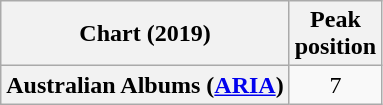<table class="wikitable plainrowheaders" style="text-align:center">
<tr>
<th scope="col">Chart (2019)</th>
<th scope="col">Peak<br>position</th>
</tr>
<tr>
<th scope="row">Australian Albums (<a href='#'>ARIA</a>)</th>
<td>7</td>
</tr>
</table>
